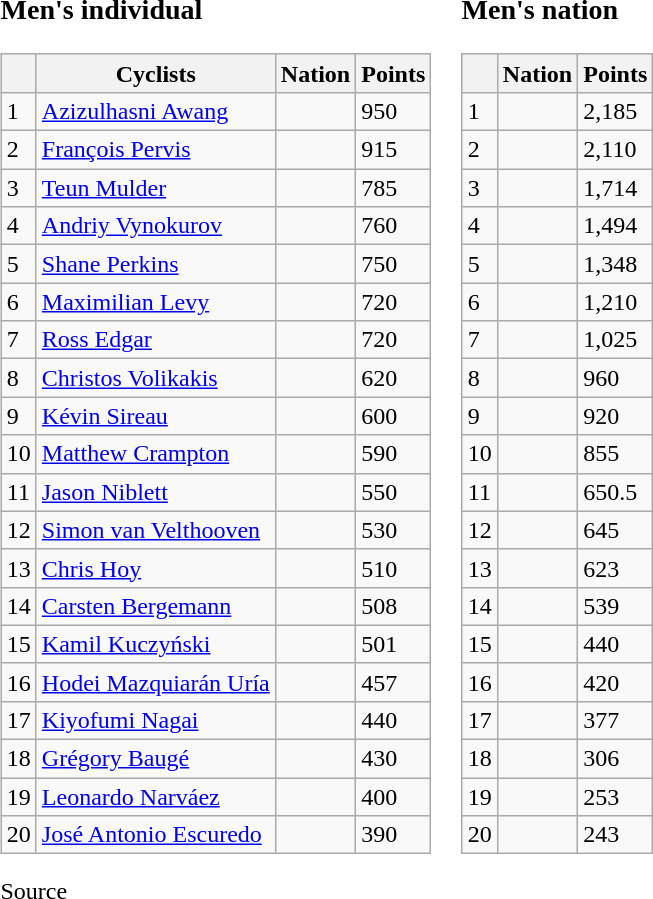<table class="vatop">
<tr valign="top">
<td><br><h3>Men's individual</h3><table class="wikitable sortable">
<tr style=background:#ccccff;>
<th></th>
<th>Cyclists</th>
<th>Nation</th>
<th>Points</th>
</tr>
<tr>
<td>1</td>
<td><a href='#'>Azizulhasni Awang</a></td>
<td></td>
<td>950</td>
</tr>
<tr>
<td>2</td>
<td><a href='#'>François Pervis</a></td>
<td></td>
<td>915</td>
</tr>
<tr>
<td>3</td>
<td><a href='#'>Teun Mulder</a></td>
<td></td>
<td>785</td>
</tr>
<tr>
<td>4</td>
<td><a href='#'>Andriy Vynokurov</a></td>
<td></td>
<td>760</td>
</tr>
<tr>
<td>5</td>
<td><a href='#'>Shane Perkins</a></td>
<td></td>
<td>750</td>
</tr>
<tr>
<td>6</td>
<td><a href='#'>Maximilian Levy</a></td>
<td></td>
<td>720</td>
</tr>
<tr>
<td>7</td>
<td><a href='#'>Ross Edgar</a></td>
<td></td>
<td>720</td>
</tr>
<tr>
<td>8</td>
<td><a href='#'>Christos Volikakis</a></td>
<td></td>
<td>620</td>
</tr>
<tr>
<td>9</td>
<td><a href='#'>Kévin Sireau</a></td>
<td></td>
<td>600</td>
</tr>
<tr>
<td>10</td>
<td><a href='#'>Matthew Crampton</a></td>
<td></td>
<td>590</td>
</tr>
<tr>
<td>11</td>
<td><a href='#'>Jason Niblett</a></td>
<td></td>
<td>550</td>
</tr>
<tr>
<td>12</td>
<td><a href='#'>Simon van Velthooven</a></td>
<td></td>
<td>530</td>
</tr>
<tr>
<td>13</td>
<td><a href='#'>Chris Hoy</a></td>
<td></td>
<td>510</td>
</tr>
<tr>
<td>14</td>
<td><a href='#'>Carsten Bergemann</a></td>
<td></td>
<td>508</td>
</tr>
<tr>
<td>15</td>
<td><a href='#'>Kamil Kuczyński</a></td>
<td></td>
<td>501</td>
</tr>
<tr>
<td>16</td>
<td><a href='#'>Hodei Mazquiarán Uría</a></td>
<td></td>
<td>457</td>
</tr>
<tr>
<td>17</td>
<td><a href='#'>Kiyofumi Nagai</a></td>
<td></td>
<td>440</td>
</tr>
<tr>
<td>18</td>
<td><a href='#'>Grégory Baugé</a></td>
<td></td>
<td>430</td>
</tr>
<tr>
<td>19</td>
<td><a href='#'>Leonardo Narváez</a></td>
<td></td>
<td>400</td>
</tr>
<tr>
<td>20</td>
<td><a href='#'>José Antonio Escuredo</a></td>
<td></td>
<td>390</td>
</tr>
</table>
Source</td>
<td><br><h3>Men's nation</h3><table class="wikitable sortable">
<tr style=background:#ccccff;>
<th></th>
<th>Nation</th>
<th>Points</th>
</tr>
<tr>
<td>1</td>
<td></td>
<td>2,185</td>
</tr>
<tr>
<td>2</td>
<td></td>
<td>2,110</td>
</tr>
<tr>
<td>3</td>
<td></td>
<td>1,714</td>
</tr>
<tr>
<td>4</td>
<td></td>
<td>1,494</td>
</tr>
<tr>
<td>5</td>
<td></td>
<td>1,348</td>
</tr>
<tr>
<td>6</td>
<td></td>
<td>1,210</td>
</tr>
<tr>
<td>7</td>
<td></td>
<td>1,025</td>
</tr>
<tr>
<td>8</td>
<td></td>
<td>960</td>
</tr>
<tr>
<td>9</td>
<td></td>
<td>920</td>
</tr>
<tr>
<td>10</td>
<td></td>
<td>855</td>
</tr>
<tr>
<td>11</td>
<td></td>
<td>650.5</td>
</tr>
<tr>
<td>12</td>
<td></td>
<td>645</td>
</tr>
<tr>
<td>13</td>
<td></td>
<td>623</td>
</tr>
<tr>
<td>14</td>
<td></td>
<td>539</td>
</tr>
<tr>
<td>15</td>
<td></td>
<td>440</td>
</tr>
<tr>
<td>16</td>
<td></td>
<td>420</td>
</tr>
<tr>
<td>17</td>
<td></td>
<td>377</td>
</tr>
<tr>
<td>18</td>
<td></td>
<td>306</td>
</tr>
<tr>
<td>19</td>
<td></td>
<td>253</td>
</tr>
<tr>
<td>20</td>
<td></td>
<td>243</td>
</tr>
</table>
</td>
</tr>
</table>
